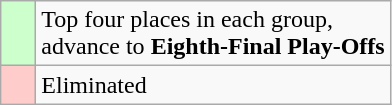<table class="wikitable">
<tr>
<td style="background: #ccffcc;">    </td>
<td>Top four places in each group, <br>advance to <strong>Eighth-Final Play-Offs</strong></td>
</tr>
<tr>
<td style="background: #ffcccc;">    </td>
<td>Eliminated</td>
</tr>
</table>
